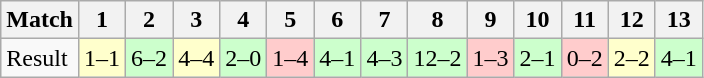<table class="wikitable">
<tr>
<th>Match</th>
<th>1</th>
<th>2</th>
<th>3</th>
<th>4</th>
<th>5</th>
<th>6</th>
<th>7</th>
<th>8</th>
<th>9</th>
<th>10</th>
<th>11</th>
<th>12</th>
<th>13</th>
</tr>
<tr>
<td>Result</td>
<td bgcolor="#FFFFCC">1–1</td>
<td bgcolor="#CCFFCC">6–2</td>
<td bgcolor="#FFFFCC">4–4</td>
<td bgcolor="#CCFFCC">2–0</td>
<td bgcolor="#FFCCCC">1–4</td>
<td bgcolor="#CCFFCC">4–1</td>
<td bgcolor="#CCFFCC">4–3</td>
<td bgcolor="#CCFFCC">12–2</td>
<td bgcolor="#FFCCCC">1–3</td>
<td bgcolor="#CCFFCC">2–1</td>
<td bgcolor="#FFCCCC">0–2</td>
<td bgcolor="#FFFFCC">2–2</td>
<td bgcolor="#CCFFCC">4–1</td>
</tr>
</table>
